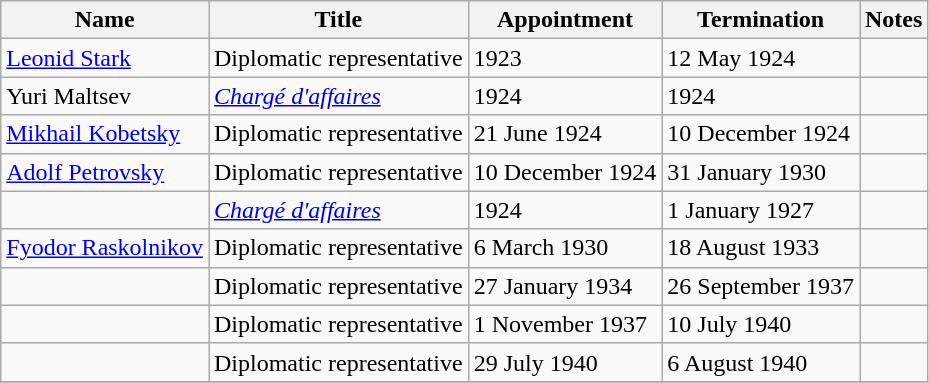<table class="wikitable">
<tr valign="middle">
<th>Name</th>
<th>Title</th>
<th>Appointment</th>
<th>Termination</th>
<th>Notes</th>
</tr>
<tr>
<td><a href='#'>Leonid Stark</a></td>
<td>Diplomatic representative</td>
<td>1923</td>
<td>12 May 1924</td>
<td></td>
</tr>
<tr>
<td>Yuri Maltsev</td>
<td><em><a href='#'>Chargé d'affaires</a></em></td>
<td>1924</td>
<td>1924</td>
<td></td>
</tr>
<tr>
<td><a href='#'>Mikhail Kobetsky</a></td>
<td>Diplomatic representative</td>
<td>21 June 1924</td>
<td>10 December 1924</td>
<td></td>
</tr>
<tr>
<td><a href='#'>Adolf Petrovsky</a></td>
<td>Diplomatic representative</td>
<td>10 December 1924</td>
<td>31 January 1930</td>
<td></td>
</tr>
<tr>
<td><em></em></td>
<td><em><a href='#'>Chargé d'affaires</a></em></td>
<td>1924</td>
<td>1 January 1927</td>
<td></td>
</tr>
<tr>
<td><a href='#'>Fyodor Raskolnikov</a></td>
<td>Diplomatic representative</td>
<td>6 March 1930</td>
<td>18 August 1933</td>
<td></td>
</tr>
<tr>
<td></td>
<td>Diplomatic representative</td>
<td>27 January 1934</td>
<td>26 September 1937</td>
<td></td>
</tr>
<tr>
<td></td>
<td>Diplomatic representative</td>
<td>1 November 1937</td>
<td>10 July 1940</td>
<td></td>
</tr>
<tr>
<td></td>
<td>Diplomatic representative</td>
<td>29 July 1940</td>
<td>6 August 1940</td>
<td></td>
</tr>
<tr>
</tr>
</table>
